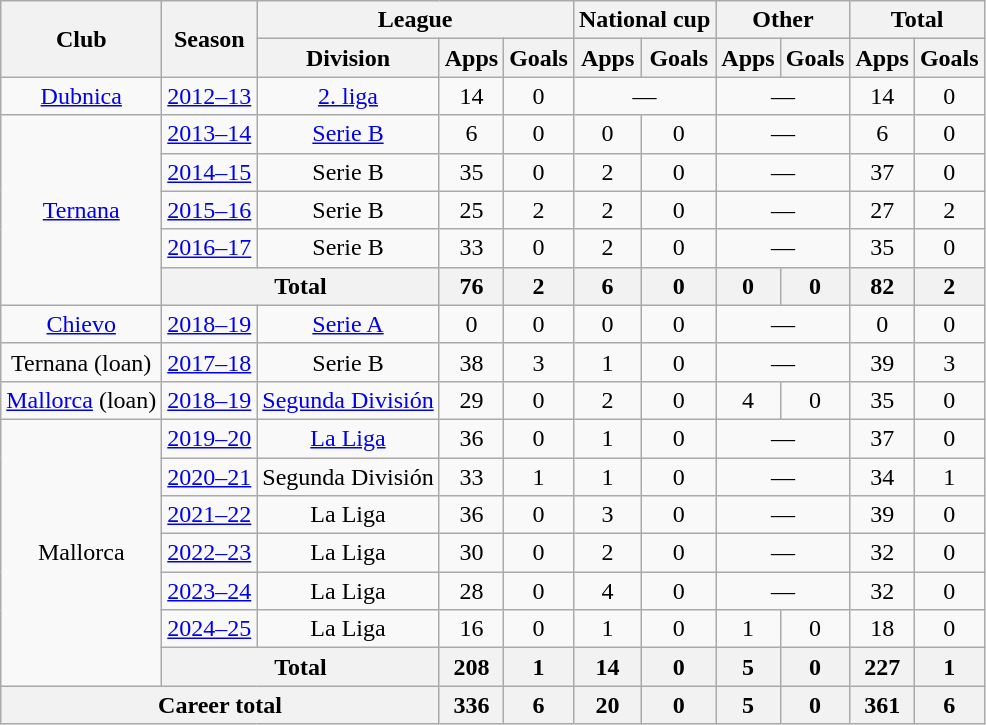<table class="wikitable" style="text-align:center">
<tr>
<th rowspan="2">Club</th>
<th rowspan="2">Season</th>
<th colspan="3">League</th>
<th colspan="2">National cup</th>
<th colspan="2">Other</th>
<th colspan="2">Total</th>
</tr>
<tr>
<th>Division</th>
<th>Apps</th>
<th>Goals</th>
<th>Apps</th>
<th>Goals</th>
<th>Apps</th>
<th>Goals</th>
<th>Apps</th>
<th>Goals</th>
</tr>
<tr>
<td><a href='#'>Dubnica</a></td>
<td><a href='#'>2012–13</a></td>
<td><a href='#'>2. liga</a></td>
<td>14</td>
<td>0</td>
<td colspan="2">—</td>
<td colspan="2">—</td>
<td>14</td>
<td>0</td>
</tr>
<tr>
<td rowspan="5"><a href='#'>Ternana</a></td>
<td><a href='#'>2013–14</a></td>
<td><a href='#'>Serie B</a></td>
<td>6</td>
<td>0</td>
<td>0</td>
<td>0</td>
<td colspan="2">—</td>
<td>6</td>
<td>0</td>
</tr>
<tr>
<td><a href='#'>2014–15</a></td>
<td>Serie B</td>
<td>35</td>
<td>0</td>
<td>2</td>
<td>0</td>
<td colspan="2">—</td>
<td>37</td>
<td>0</td>
</tr>
<tr>
<td><a href='#'>2015–16</a></td>
<td>Serie B</td>
<td>25</td>
<td>2</td>
<td>2</td>
<td>0</td>
<td colspan="2">—</td>
<td>27</td>
<td>2</td>
</tr>
<tr>
<td><a href='#'>2016–17</a></td>
<td>Serie B</td>
<td>33</td>
<td>0</td>
<td>2</td>
<td>0</td>
<td colspan="2">—</td>
<td>35</td>
<td>0</td>
</tr>
<tr>
<th colspan="2">Total</th>
<th>76</th>
<th>2</th>
<th>6</th>
<th>0</th>
<th>0</th>
<th>0</th>
<th>82</th>
<th>2</th>
</tr>
<tr>
<td><a href='#'>Chievo</a></td>
<td><a href='#'>2018–19</a></td>
<td><a href='#'>Serie A</a></td>
<td>0</td>
<td>0</td>
<td>0</td>
<td>0</td>
<td colspan="2">—</td>
<td>0</td>
<td>0</td>
</tr>
<tr>
<td>Ternana (loan)</td>
<td><a href='#'>2017–18</a></td>
<td>Serie B</td>
<td>38</td>
<td>3</td>
<td>1</td>
<td>0</td>
<td colspan="2">—</td>
<td>39</td>
<td>3</td>
</tr>
<tr>
<td><a href='#'>Mallorca</a> (loan)</td>
<td><a href='#'>2018–19</a></td>
<td><a href='#'>Segunda División</a></td>
<td>29</td>
<td>0</td>
<td>2</td>
<td>0</td>
<td>4</td>
<td>0</td>
<td>35</td>
<td>0</td>
</tr>
<tr>
<td rowspan="7">Mallorca</td>
<td><a href='#'>2019–20</a></td>
<td><a href='#'>La Liga</a></td>
<td>36</td>
<td>0</td>
<td>1</td>
<td>0</td>
<td colspan="2">—</td>
<td>37</td>
<td>0</td>
</tr>
<tr>
<td><a href='#'>2020–21</a></td>
<td>Segunda División</td>
<td>33</td>
<td>1</td>
<td>1</td>
<td>0</td>
<td colspan="2">—</td>
<td>34</td>
<td>1</td>
</tr>
<tr>
<td><a href='#'>2021–22</a></td>
<td>La Liga</td>
<td>36</td>
<td>0</td>
<td>3</td>
<td>0</td>
<td colspan="2">—</td>
<td>39</td>
<td>0</td>
</tr>
<tr>
<td><a href='#'>2022–23</a></td>
<td>La Liga</td>
<td>30</td>
<td>0</td>
<td>2</td>
<td>0</td>
<td colspan="2">—</td>
<td>32</td>
<td>0</td>
</tr>
<tr>
<td><a href='#'>2023–24</a></td>
<td>La Liga</td>
<td>28</td>
<td>0</td>
<td>4</td>
<td>0</td>
<td colspan="2">—</td>
<td>32</td>
<td>0</td>
</tr>
<tr>
<td><a href='#'>2024–25</a></td>
<td>La Liga</td>
<td>16</td>
<td>0</td>
<td>1</td>
<td>0</td>
<td>1</td>
<td>0</td>
<td>18</td>
<td>0</td>
</tr>
<tr>
<th colspan="2">Total</th>
<th>208</th>
<th>1</th>
<th>14</th>
<th>0</th>
<th>5</th>
<th>0</th>
<th>227</th>
<th>1</th>
</tr>
<tr>
<th colspan="3">Career total</th>
<th>336</th>
<th>6</th>
<th>20</th>
<th>0</th>
<th>5</th>
<th>0</th>
<th>361</th>
<th>6</th>
</tr>
</table>
